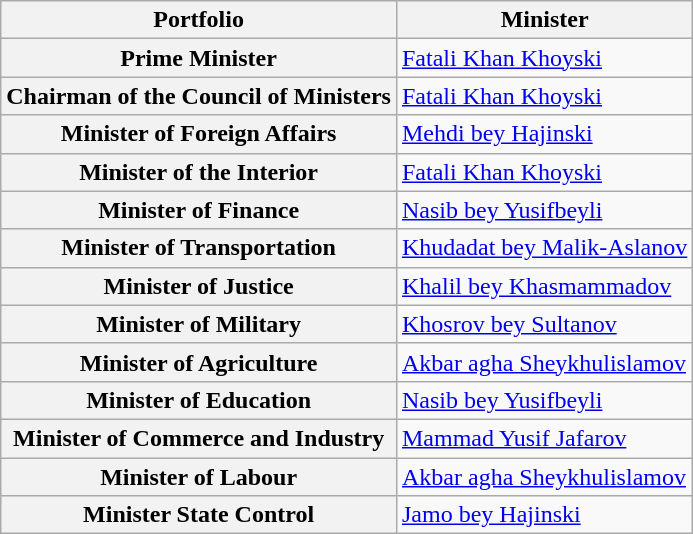<table class="wikitable plainrowheaders">
<tr>
<th scope="col">Portfolio</th>
<th scope="col">Minister</th>
</tr>
<tr>
<th scope="row">Prime Minister</th>
<td><a href='#'>Fatali Khan Khoyski</a></td>
</tr>
<tr>
<th scope="row">Chairman of the Council of Ministers</th>
<td><a href='#'>Fatali Khan Khoyski</a></td>
</tr>
<tr>
<th scope="row">Minister of Foreign Affairs</th>
<td><a href='#'>Mehdi bey Hajinski</a></td>
</tr>
<tr>
<th scope="row">Minister of the Interior</th>
<td><a href='#'>Fatali Khan Khoyski</a></td>
</tr>
<tr>
<th scope="row">Minister of Finance</th>
<td><a href='#'>Nasib bey Yusifbeyli</a></td>
</tr>
<tr>
<th scope="row">Minister of Transportation</th>
<td><a href='#'>Khudadat bey Malik-Aslanov</a></td>
</tr>
<tr>
<th scope="row">Minister of Justice</th>
<td><a href='#'>Khalil bey Khasmammadov</a></td>
</tr>
<tr>
<th scope="row">Minister of Military</th>
<td><a href='#'>Khosrov bey Sultanov</a></td>
</tr>
<tr>
<th scope="row">Minister of Agriculture</th>
<td><a href='#'>Akbar agha Sheykhulislamov</a></td>
</tr>
<tr>
<th scope="row">Minister of Education</th>
<td><a href='#'>Nasib bey Yusifbeyli</a></td>
</tr>
<tr>
<th scope="row">Minister of Commerce and Industry</th>
<td><a href='#'>Mammad Yusif Jafarov</a></td>
</tr>
<tr>
<th scope="row">Minister of Labour</th>
<td><a href='#'>Akbar agha Sheykhulislamov</a></td>
</tr>
<tr>
<th scope="row">Minister State Control</th>
<td><a href='#'>Jamo bey Hajinski</a></td>
</tr>
</table>
